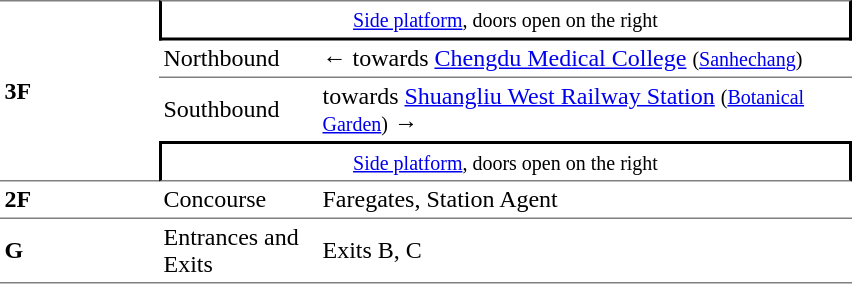<table cellspacing=0 cellpadding=3>
<tr>
<td style="border-top:solid 1px gray;border-bottom:solid 1px gray" rowspan=4 width=100><strong>3F</strong></td>
<td style="border-right:solid 2px black;border-left:solid 2px black;border-top:solid 1px gray;border-bottom:solid 2px black;text-align:center;" colspan=2><small><a href='#'>Side platform</a>, doors open on the right</small></td>
</tr>
<tr>
<td style="border-bottom:solid 1px gray;" width=100>Northbound</td>
<td style="border-bottom:solid 1px gray;" width=350>←  towards <a href='#'>Chengdu Medical College</a> <small>(<a href='#'>Sanhechang</a>)</small></td>
</tr>
<tr>
<td>Southbound</td>
<td>  towards <a href='#'>Shuangliu West Railway Station</a> <small>(<a href='#'>Botanical Garden</a>)</small> →</td>
</tr>
<tr>
<td style="border-right:solid 2px black;border-left:solid 2px black;border-top:solid 2px black;border-bottom:solid 1px gray;text-align:center;" colspan=2><small><a href='#'>Side platform</a>, doors open on the right</small></td>
</tr>
<tr>
<td style="border-bottom:solid 1px gray;"><strong>2F</strong></td>
<td style="border-bottom:solid 1px gray;">Concourse</td>
<td style="border-bottom:solid 1px gray;">Faregates, Station Agent</td>
</tr>
<tr>
<td style="border-bottom:solid 1px gray;"><strong>G</strong></td>
<td style="border-bottom:solid 1px gray;">Entrances and Exits</td>
<td style="border-bottom:solid 1px gray;">Exits B, C</td>
</tr>
</table>
